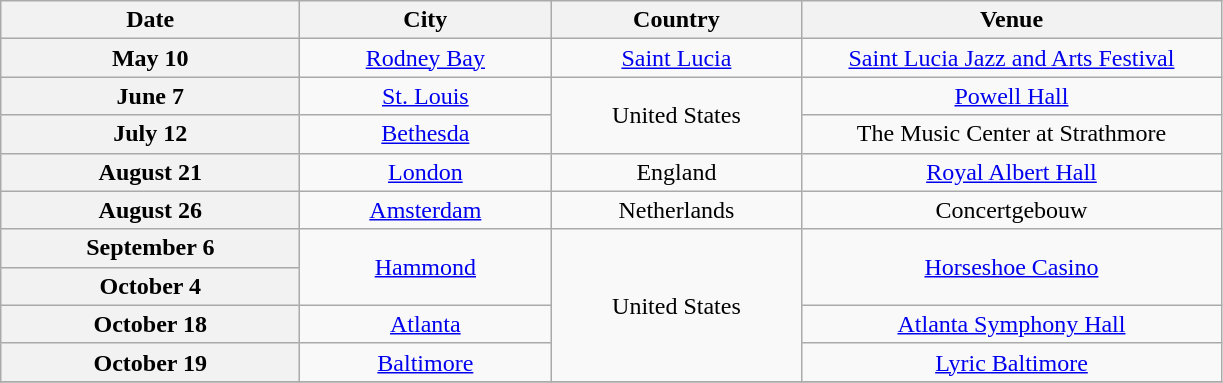<table class="wikitable plainrowheaders" style="text-align:center;">
<tr>
<th scope="col" style="width:12em;">Date</th>
<th scope="col" style="width:10em;">City</th>
<th scope="col" style="width:10em;">Country</th>
<th scope="col" style="width:17em;">Venue</th>
</tr>
<tr>
<th scope="row" style="text-align:center;">May 10</th>
<td><a href='#'>Rodney Bay</a></td>
<td><a href='#'>Saint Lucia</a></td>
<td><a href='#'>Saint Lucia Jazz and Arts Festival</a></td>
</tr>
<tr>
<th scope="row" style="text-align:center;">June 7</th>
<td><a href='#'>St. Louis</a></td>
<td rowspan="2">United States</td>
<td><a href='#'>Powell Hall</a></td>
</tr>
<tr>
<th scope="row" style="text-align:center;">July 12</th>
<td><a href='#'>Bethesda</a></td>
<td>The Music Center at Strathmore</td>
</tr>
<tr>
<th scope="row" style="text-align:center;">August 21</th>
<td><a href='#'>London</a></td>
<td>England</td>
<td><a href='#'>Royal Albert Hall</a></td>
</tr>
<tr>
<th scope="row" style="text-align:center;">August 26</th>
<td><a href='#'>Amsterdam</a></td>
<td>Netherlands</td>
<td>Concertgebouw</td>
</tr>
<tr>
<th scope="row" style="text-align:center;">September 6</th>
<td rowspan="2"><a href='#'>Hammond</a></td>
<td rowspan="4">United States</td>
<td rowspan="2"><a href='#'>Horseshoe Casino</a></td>
</tr>
<tr>
<th scope="row" style="text-align:center;">October 4</th>
</tr>
<tr>
<th scope="row" style="text-align:center;">October 18</th>
<td><a href='#'>Atlanta</a></td>
<td><a href='#'>Atlanta Symphony Hall</a></td>
</tr>
<tr>
<th scope="row" style="text-align:center;">October 19</th>
<td><a href='#'>Baltimore</a></td>
<td><a href='#'>Lyric Baltimore</a></td>
</tr>
<tr>
</tr>
</table>
